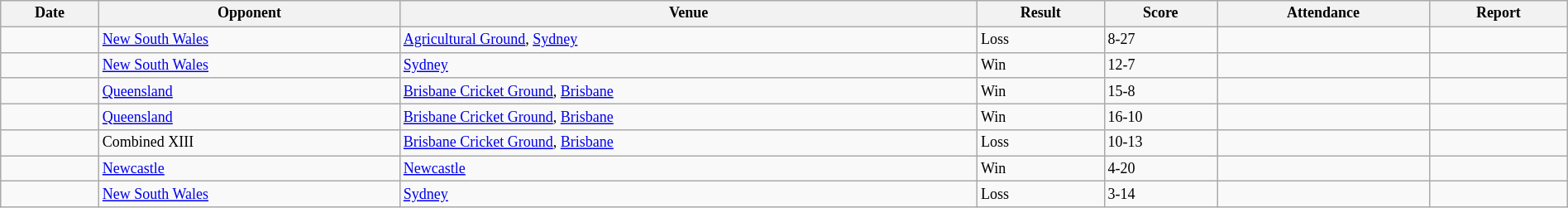<table class="wikitable" style="font-size:75%;" width="100%">
<tr>
<th>Date</th>
<th>Opponent</th>
<th>Venue</th>
<th>Result</th>
<th>Score</th>
<th>Attendance</th>
<th>Report</th>
</tr>
<tr>
<td></td>
<td><a href='#'>New South Wales</a></td>
<td><a href='#'>Agricultural Ground</a>, <a href='#'>Sydney</a></td>
<td>Loss</td>
<td>8-27</td>
<td></td>
<td></td>
</tr>
<tr>
<td></td>
<td><a href='#'>New South Wales</a></td>
<td><a href='#'>Sydney</a></td>
<td>Win</td>
<td>12-7</td>
<td></td>
<td></td>
</tr>
<tr>
<td></td>
<td><a href='#'>Queensland</a></td>
<td><a href='#'>Brisbane Cricket Ground</a>, <a href='#'>Brisbane</a></td>
<td>Win</td>
<td>15-8</td>
<td></td>
<td></td>
</tr>
<tr>
<td></td>
<td><a href='#'>Queensland</a></td>
<td><a href='#'>Brisbane Cricket Ground</a>, <a href='#'>Brisbane</a></td>
<td>Win</td>
<td>16-10</td>
<td></td>
<td></td>
</tr>
<tr>
<td></td>
<td>Combined XIII</td>
<td><a href='#'>Brisbane Cricket Ground</a>, <a href='#'>Brisbane</a></td>
<td>Loss</td>
<td>10-13</td>
<td></td>
<td></td>
</tr>
<tr>
<td></td>
<td><a href='#'>Newcastle</a></td>
<td><a href='#'>Newcastle</a></td>
<td>Win</td>
<td>4-20</td>
<td></td>
<td></td>
</tr>
<tr>
<td></td>
<td><a href='#'>New South Wales</a></td>
<td><a href='#'>Sydney</a></td>
<td>Loss</td>
<td>3-14</td>
<td></td>
<td></td>
</tr>
</table>
